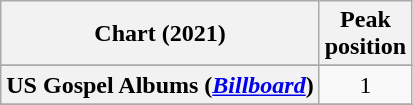<table class="wikitable sortable plainrowheaders" style="text-align:center">
<tr>
<th scope="col">Chart (2021)</th>
<th scope="col">Peak<br>position</th>
</tr>
<tr>
</tr>
<tr>
<th scope="row">US Gospel Albums (<a href='#'><em>Billboard</em></a>)</th>
<td>1</td>
</tr>
<tr>
</tr>
</table>
